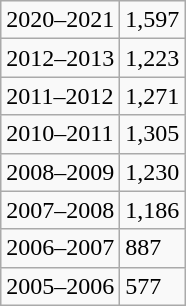<table class="wikitable">
<tr>
<td>2020–2021</td>
<td>1,597</td>
</tr>
<tr>
<td>2012–2013</td>
<td>1,223</td>
</tr>
<tr>
<td>2011–2012</td>
<td>1,271</td>
</tr>
<tr>
<td>2010–2011</td>
<td>1,305</td>
</tr>
<tr>
<td>2008–2009</td>
<td>1,230</td>
</tr>
<tr>
<td>2007–2008</td>
<td>1,186</td>
</tr>
<tr>
<td>2006–2007</td>
<td>887</td>
</tr>
<tr>
<td>2005–2006</td>
<td>577</td>
</tr>
</table>
